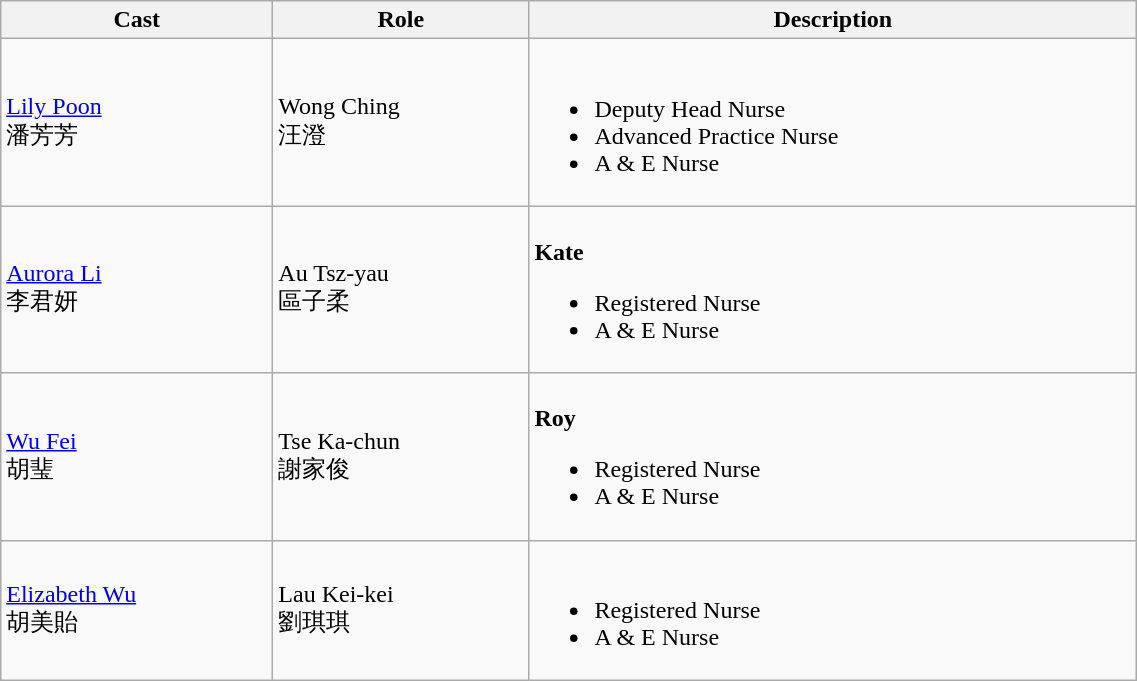<table class="wikitable" width="60%">
<tr>
<th>Cast</th>
<th>Role</th>
<th>Description</th>
</tr>
<tr>
<td><a href='#'>Lily Poon</a> <br> 潘芳芳</td>
<td>Wong Ching <br> 汪澄</td>
<td><br><ul><li>Deputy Head Nurse</li><li>Advanced Practice Nurse</li><li>A & E Nurse</li></ul></td>
</tr>
<tr>
<td><a href='#'>Aurora Li</a> <br> 李君妍</td>
<td>Au Tsz-yau <br> 區子柔</td>
<td><br><strong>Kate</strong><ul><li>Registered Nurse</li><li>A & E Nurse</li></ul></td>
</tr>
<tr>
<td><a href='#'>Wu Fei</a> <br> 胡㻗</td>
<td>Tse Ka-chun <br> 謝家俊</td>
<td><br><strong>Roy</strong><ul><li>Registered Nurse</li><li>A & E Nurse</li></ul></td>
</tr>
<tr>
<td><a href='#'>Elizabeth Wu</a> <br> 胡美貽</td>
<td>Lau Kei-kei <br> 劉琪琪</td>
<td><br><ul><li>Registered Nurse</li><li>A & E Nurse</li></ul></td>
</tr>
</table>
